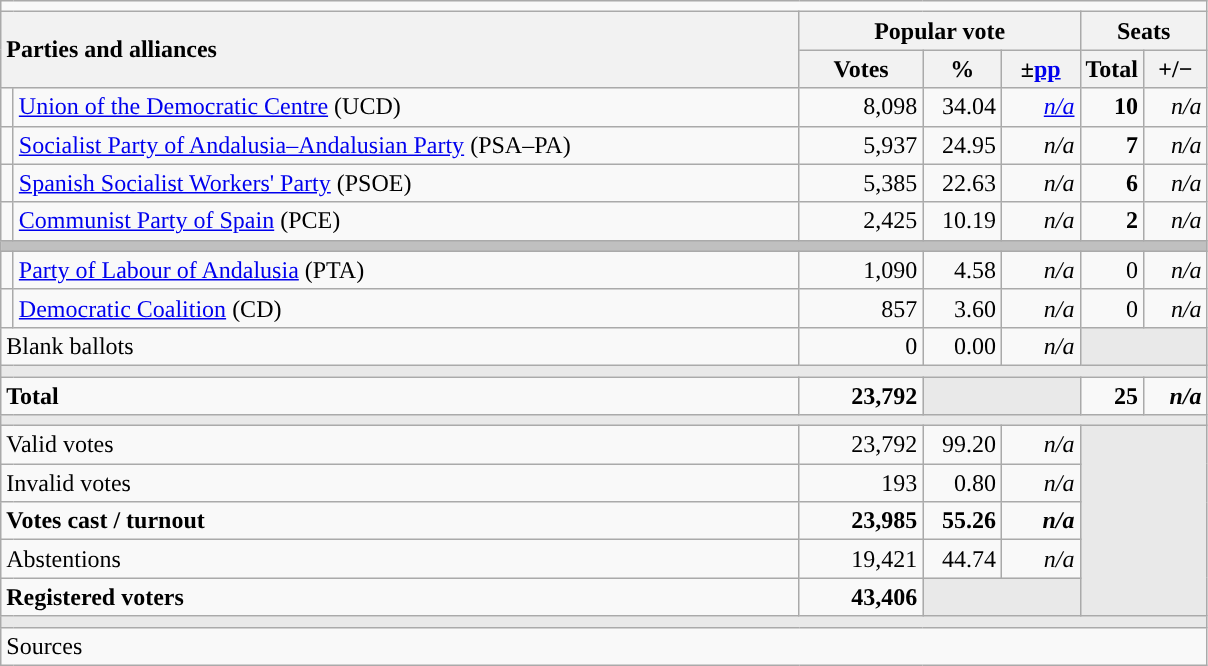<table class="wikitable" style="text-align:right;">
<tr>
<td colspan="7"></td>
</tr>
<tr>
<th style="text-align:left;" rowspan="2" colspan="2" width="525">Parties and alliances</th>
<th colspan="3">Popular vote</th>
<th colspan="2">Seats</th>
</tr>
<tr>
<th width="75">Votes</th>
<th width="45">%</th>
<th width="45">±<a href='#'>pp</a></th>
<th width="35">Total</th>
<th width="35">+/−</th>
</tr>
<tr>
<td width="1" style="color:inherit;background:"></td>
<td align="left"><a href='#'>Union of the Democratic Centre</a> (UCD)</td>
<td>8,098</td>
<td>34.04</td>
<td><em><a href='#'>n/a</a></em></td>
<td><strong>10</strong></td>
<td><em>n/a</em></td>
</tr>
<tr>
<td style="color:inherit;background:"></td>
<td align="left"><a href='#'>Socialist Party of Andalusia–Andalusian Party</a> (PSA–PA)</td>
<td>5,937</td>
<td>24.95</td>
<td><em>n/a</em></td>
<td><strong>7</strong></td>
<td><em>n/a</em></td>
</tr>
<tr>
<td style="color:inherit;background:"></td>
<td align="left"><a href='#'>Spanish Socialist Workers' Party</a> (PSOE)</td>
<td>5,385</td>
<td>22.63</td>
<td><em>n/a</em></td>
<td><strong>6</strong></td>
<td><em>n/a</em></td>
</tr>
<tr>
<td style="color:inherit;background:"></td>
<td align="left"><a href='#'>Communist Party of Spain</a> (PCE)</td>
<td>2,425</td>
<td>10.19</td>
<td><em>n/a</em></td>
<td><strong>2</strong></td>
<td><em>n/a</em></td>
</tr>
<tr>
<td colspan="7" bgcolor="#C0C0C0"></td>
</tr>
<tr>
<td style="color:inherit;background:"></td>
<td align="left"><a href='#'>Party of Labour of Andalusia</a> (PTA)</td>
<td>1,090</td>
<td>4.58</td>
<td><em>n/a</em></td>
<td>0</td>
<td><em>n/a</em></td>
</tr>
<tr>
<td style="color:inherit;background:"></td>
<td align="left"><a href='#'>Democratic Coalition</a> (CD)</td>
<td>857</td>
<td>3.60</td>
<td><em>n/a</em></td>
<td>0</td>
<td><em>n/a</em></td>
</tr>
<tr>
<td align="left" colspan="2">Blank ballots</td>
<td>0</td>
<td>0.00</td>
<td><em>n/a</em></td>
<td bgcolor="#E9E9E9" colspan="2"></td>
</tr>
<tr>
<td colspan="7" bgcolor="#E9E9E9"></td>
</tr>
<tr style="font-weight:bold;">
<td align="left" colspan="2">Total</td>
<td>23,792</td>
<td bgcolor="#E9E9E9" colspan="2"></td>
<td>25</td>
<td><em>n/a</em></td>
</tr>
<tr>
<td colspan="7" bgcolor="#E9E9E9"></td>
</tr>
<tr>
<td align="left" colspan="2">Valid votes</td>
<td>23,792</td>
<td>99.20</td>
<td><em>n/a</em></td>
<td bgcolor="#E9E9E9" colspan="2" rowspan="5"></td>
</tr>
<tr>
<td align="left" colspan="2">Invalid votes</td>
<td>193</td>
<td>0.80</td>
<td><em>n/a</em></td>
</tr>
<tr style="font-weight:bold;">
<td align="left" colspan="2">Votes cast / turnout</td>
<td>23,985</td>
<td>55.26</td>
<td><em>n/a</em></td>
</tr>
<tr>
<td align="left" colspan="2">Abstentions</td>
<td>19,421</td>
<td>44.74</td>
<td><em>n/a</em></td>
</tr>
<tr style="font-weight:bold;">
<td align="left" colspan="2">Registered voters</td>
<td>43,406</td>
<td bgcolor="#E9E9E9" colspan="2"></td>
</tr>
<tr>
<td colspan="7" bgcolor="#E9E9E9"></td>
</tr>
<tr>
<td align="left" colspan="7">Sources</td>
</tr>
</table>
